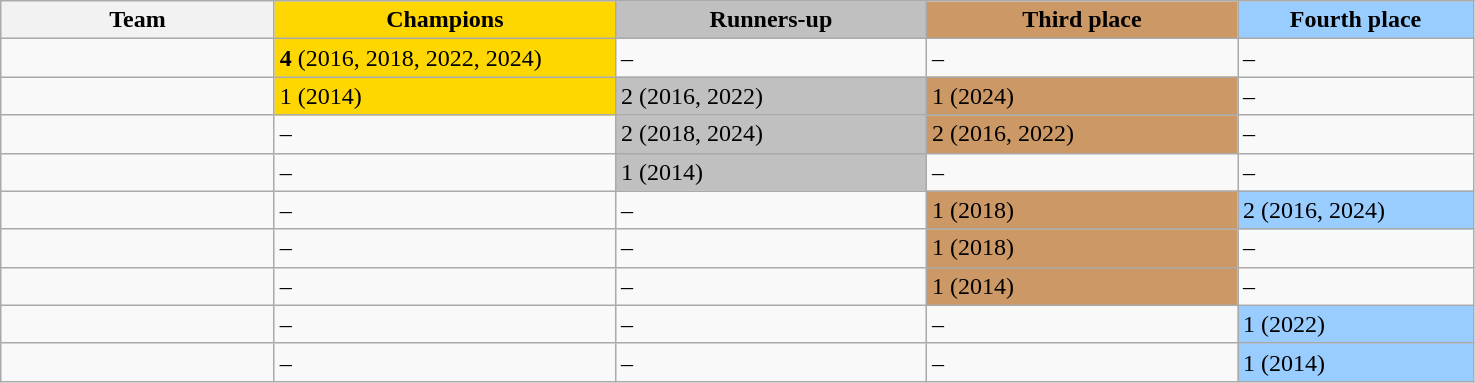<table class="wikitable">
<tr>
<th width=175px>Team</th>
<th width=220px style="background:gold;">Champions</th>
<th width=200px style="background:silver;">Runners-up</th>
<th width=200px style="background:#cc9966;">Third place</th>
<th width=150px style="background:#9acdff;">Fourth place</th>
</tr>
<tr>
<td></td>
<td style="background:gold;"><strong>4</strong> (2016, 2018, 2022, 2024)</td>
<td>–</td>
<td>–</td>
<td>–</td>
</tr>
<tr>
<td></td>
<td style="background:gold;">1 (2014)</td>
<td style="background:silver;">2 (2016, 2022)</td>
<td style="background:#cc9966;">1 (2024)</td>
<td>–</td>
</tr>
<tr>
<td></td>
<td>–</td>
<td style="background:silver;">2 (2018, 2024)</td>
<td style="background:#cc9966;">2 (2016, 2022)</td>
<td>–</td>
</tr>
<tr>
<td></td>
<td>–</td>
<td style="background:silver;">1 (2014)</td>
<td>–</td>
<td>–</td>
</tr>
<tr>
<td></td>
<td>–</td>
<td>–</td>
<td style="background:#cc9966;">1 (2018)</td>
<td style="background:#9acdff;">2 (2016, 2024)</td>
</tr>
<tr>
<td></td>
<td>–</td>
<td>–</td>
<td style="background:#cc9966;">1 (2018)</td>
<td>–</td>
</tr>
<tr>
<td></td>
<td>–</td>
<td>–</td>
<td style="background:#cc9966;">1 (2014)</td>
<td>–</td>
</tr>
<tr>
<td></td>
<td>–</td>
<td>–</td>
<td>–</td>
<td style="background:#9acdff;">1 (2022)</td>
</tr>
<tr>
<td></td>
<td>–</td>
<td>–</td>
<td>–</td>
<td style="background:#9acdff;">1 (2014)</td>
</tr>
</table>
